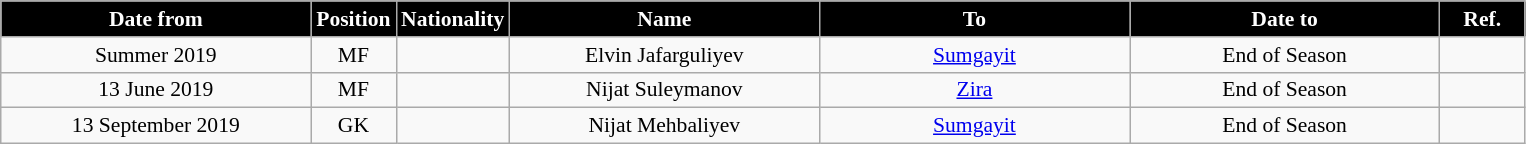<table class="wikitable" style="text-align:center; font-size:90%; ">
<tr>
<th style="background:#000000; color:#fff; width:200px;">Date from</th>
<th style="background:#000000; color:#fff; width:50px;">Position</th>
<th style="background:#000000; color:#fff; width:50px;">Nationality</th>
<th style="background:#000000; color:#fff; width:200px;">Name</th>
<th style="background:#000000; color:#fff; width:200px;">To</th>
<th style="background:#000000; color:#fff; width:200px;">Date to</th>
<th style="background:#000000; color:#fff; width:50px;">Ref.</th>
</tr>
<tr>
<td>Summer 2019</td>
<td>MF</td>
<td></td>
<td>Elvin Jafarguliyev</td>
<td><a href='#'>Sumgayit</a></td>
<td>End of Season</td>
<td></td>
</tr>
<tr>
<td>13 June 2019</td>
<td>MF</td>
<td></td>
<td>Nijat Suleymanov</td>
<td><a href='#'>Zira</a></td>
<td>End of Season</td>
<td></td>
</tr>
<tr>
<td>13 September 2019</td>
<td>GK</td>
<td></td>
<td>Nijat Mehbaliyev</td>
<td><a href='#'>Sumgayit</a></td>
<td>End of Season</td>
<td></td>
</tr>
</table>
